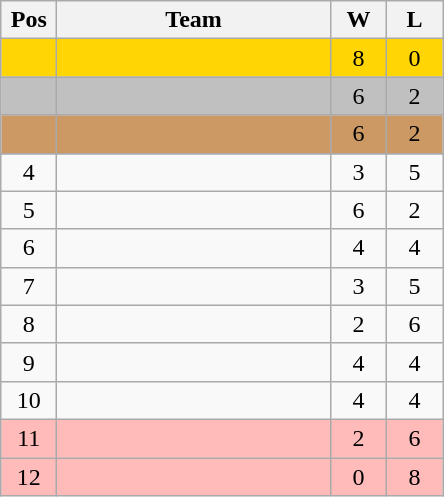<table class="wikitable gauche" style="text-align:center">
<tr>
<th width="30">Pos</th>
<th width="175">Team</th>
<th width="30">W</th>
<th width="30">L</th>
</tr>
<tr bgcolor="#FFD604">
<td></td>
<td align=left></td>
<td>8</td>
<td>0</td>
</tr>
<tr bgcolor="#C0C0C0">
<td></td>
<td align=left></td>
<td>6</td>
<td>2</td>
</tr>
<tr bgcolor="#CC9965">
<td></td>
<td align=left></td>
<td>6</td>
<td>2</td>
</tr>
<tr>
</tr>
<tr>
<td>4</td>
<td align=left></td>
<td>3</td>
<td>5</td>
</tr>
<tr>
<td>5</td>
<td align=left></td>
<td>6</td>
<td>2</td>
</tr>
<tr>
<td>6</td>
<td align=left></td>
<td>4</td>
<td>4</td>
</tr>
<tr>
<td>7</td>
<td align=left></td>
<td>3</td>
<td>5</td>
</tr>
<tr>
<td>8</td>
<td align=left></td>
<td>2</td>
<td>6</td>
</tr>
<tr>
<td>9</td>
<td align=left></td>
<td>4</td>
<td>4</td>
</tr>
<tr>
<td>10</td>
<td align=left></td>
<td>4</td>
<td>4</td>
</tr>
<tr bgcolor="#ffbbba">
<td>11</td>
<td align=left></td>
<td>2</td>
<td>6</td>
</tr>
<tr bgcolor="#ffbbba">
<td>12</td>
<td align=left></td>
<td>0</td>
<td>8</td>
</tr>
</table>
